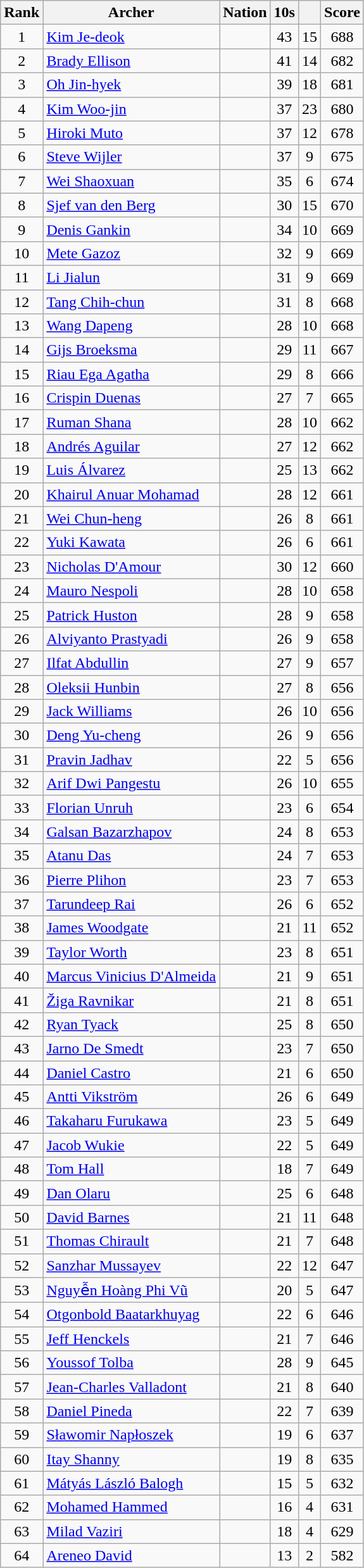<table class="wikitable sortable" style="text-align:center">
<tr>
<th>Rank</th>
<th>Archer</th>
<th>Nation</th>
<th>10s</th>
<th></th>
<th>Score</th>
</tr>
<tr>
<td>1</td>
<td align="left"><a href='#'>Kim Je-deok</a></td>
<td align="left"></td>
<td>43</td>
<td>15</td>
<td>688</td>
</tr>
<tr>
<td>2</td>
<td align="left"><a href='#'>Brady Ellison</a></td>
<td align="left"></td>
<td>41</td>
<td>14</td>
<td>682</td>
</tr>
<tr>
<td>3</td>
<td align="left"><a href='#'>Oh Jin-hyek</a></td>
<td align="left"></td>
<td>39</td>
<td>18</td>
<td>681</td>
</tr>
<tr>
<td>4</td>
<td align="left"><a href='#'>Kim Woo-jin</a></td>
<td align="left"></td>
<td>37</td>
<td>23</td>
<td>680</td>
</tr>
<tr>
<td>5</td>
<td align="left"><a href='#'>Hiroki Muto</a></td>
<td align="left"></td>
<td>37</td>
<td>12</td>
<td>678</td>
</tr>
<tr>
<td>6</td>
<td align="left"><a href='#'>Steve Wijler</a></td>
<td align="left"></td>
<td>37</td>
<td>9</td>
<td>675</td>
</tr>
<tr>
<td>7</td>
<td align="left"><a href='#'>Wei Shaoxuan</a></td>
<td align="left"></td>
<td>35</td>
<td>6</td>
<td>674</td>
</tr>
<tr>
<td>8</td>
<td align="left"><a href='#'>Sjef van den Berg</a></td>
<td align="left"></td>
<td>30</td>
<td>15</td>
<td>670</td>
</tr>
<tr>
<td>9</td>
<td align="left"><a href='#'>Denis Gankin</a></td>
<td align="left"></td>
<td>34</td>
<td>10</td>
<td>669</td>
</tr>
<tr>
<td>10</td>
<td align="left"><a href='#'>Mete Gazoz</a></td>
<td align="left"></td>
<td>32</td>
<td>9</td>
<td>669</td>
</tr>
<tr>
<td>11</td>
<td align="left"><a href='#'>Li Jialun</a></td>
<td align="left"></td>
<td>31</td>
<td>9</td>
<td>669</td>
</tr>
<tr>
<td>12</td>
<td align="left"><a href='#'>Tang Chih-chun</a></td>
<td align="left"></td>
<td>31</td>
<td>8</td>
<td>668</td>
</tr>
<tr>
<td>13</td>
<td align="left"><a href='#'>Wang Dapeng</a></td>
<td align="left"></td>
<td>28</td>
<td>10</td>
<td>668</td>
</tr>
<tr>
<td>14</td>
<td align="left"><a href='#'>Gijs Broeksma</a></td>
<td align="left"></td>
<td>29</td>
<td>11</td>
<td>667</td>
</tr>
<tr>
<td>15</td>
<td align="left"><a href='#'>Riau Ega Agatha</a></td>
<td align="left"></td>
<td>29</td>
<td>8</td>
<td>666</td>
</tr>
<tr>
<td>16</td>
<td align="left"><a href='#'>Crispin Duenas</a></td>
<td align="left"></td>
<td>27</td>
<td>7</td>
<td>665</td>
</tr>
<tr>
<td>17</td>
<td align="left"><a href='#'>Ruman Shana</a></td>
<td align="left"></td>
<td>28</td>
<td>10</td>
<td>662</td>
</tr>
<tr>
<td>18</td>
<td align="left"><a href='#'>Andrés Aguilar</a></td>
<td align="left"></td>
<td>27</td>
<td>12</td>
<td>662</td>
</tr>
<tr>
<td>19</td>
<td align="left"><a href='#'>Luis Álvarez</a></td>
<td align="left"></td>
<td>25</td>
<td>13</td>
<td>662</td>
</tr>
<tr>
<td>20</td>
<td align="left"><a href='#'>Khairul Anuar Mohamad</a></td>
<td align="left"></td>
<td>28</td>
<td>12</td>
<td>661</td>
</tr>
<tr>
<td>21</td>
<td align="left"><a href='#'>Wei Chun-heng</a></td>
<td align="left"></td>
<td>26</td>
<td>8</td>
<td>661</td>
</tr>
<tr>
<td>22</td>
<td align="left"><a href='#'>Yuki Kawata</a></td>
<td align="left"></td>
<td>26</td>
<td>6</td>
<td>661</td>
</tr>
<tr>
<td>23</td>
<td align="left"><a href='#'>Nicholas D'Amour</a></td>
<td align="left"></td>
<td>30</td>
<td>12</td>
<td>660</td>
</tr>
<tr>
<td>24</td>
<td align="left"><a href='#'>Mauro Nespoli</a></td>
<td align="left"></td>
<td>28</td>
<td>10</td>
<td>658</td>
</tr>
<tr>
<td>25</td>
<td align="left"><a href='#'>Patrick Huston</a></td>
<td align="left"></td>
<td>28</td>
<td>9</td>
<td>658</td>
</tr>
<tr>
<td>26</td>
<td align="left"><a href='#'>Alviyanto Prastyadi</a></td>
<td align="left"></td>
<td>26</td>
<td>9</td>
<td>658</td>
</tr>
<tr>
<td>27</td>
<td align="left"><a href='#'>Ilfat Abdullin</a></td>
<td align="left"></td>
<td>27</td>
<td>9</td>
<td>657</td>
</tr>
<tr>
<td>28</td>
<td align="left"><a href='#'>Oleksii Hunbin</a></td>
<td align="left"></td>
<td>27</td>
<td>8</td>
<td>656</td>
</tr>
<tr>
<td>29</td>
<td align="left"><a href='#'>Jack Williams</a></td>
<td align="left"></td>
<td>26</td>
<td>10</td>
<td>656</td>
</tr>
<tr>
<td>30</td>
<td align="left"><a href='#'>Deng Yu-cheng</a></td>
<td align="left"></td>
<td>26</td>
<td>9</td>
<td>656</td>
</tr>
<tr>
<td>31</td>
<td align="left"><a href='#'>Pravin Jadhav</a></td>
<td align="left"></td>
<td>22</td>
<td>5</td>
<td>656</td>
</tr>
<tr>
<td>32</td>
<td align="left"><a href='#'>Arif Dwi Pangestu</a></td>
<td align="left"></td>
<td>26</td>
<td>10</td>
<td>655</td>
</tr>
<tr>
<td>33</td>
<td align="left"><a href='#'>Florian Unruh</a></td>
<td align="left"></td>
<td>23</td>
<td>6</td>
<td>654</td>
</tr>
<tr>
<td>34</td>
<td align="left"><a href='#'>Galsan Bazarzhapov</a></td>
<td align="left"></td>
<td>24</td>
<td>8</td>
<td>653</td>
</tr>
<tr>
<td>35</td>
<td align="left"><a href='#'>Atanu Das</a></td>
<td align="left"></td>
<td>24</td>
<td>7</td>
<td>653</td>
</tr>
<tr>
<td>36</td>
<td align="left"><a href='#'>Pierre Plihon</a></td>
<td align="left"></td>
<td>23</td>
<td>7</td>
<td>653</td>
</tr>
<tr>
<td>37</td>
<td align="left"><a href='#'>Tarundeep Rai</a></td>
<td align="left"></td>
<td>26</td>
<td>6</td>
<td>652</td>
</tr>
<tr>
<td>38</td>
<td align="left"><a href='#'>James Woodgate</a></td>
<td align="left"></td>
<td>21</td>
<td>11</td>
<td>652</td>
</tr>
<tr>
<td>39</td>
<td align="left"><a href='#'>Taylor Worth</a></td>
<td align="left"></td>
<td>23</td>
<td>8</td>
<td>651</td>
</tr>
<tr>
<td>40</td>
<td align="left"><a href='#'>Marcus Vinicius D'Almeida</a></td>
<td align="left"></td>
<td>21</td>
<td>9</td>
<td>651</td>
</tr>
<tr>
<td>41</td>
<td align="left"><a href='#'>Žiga Ravnikar</a></td>
<td align="left"></td>
<td>21</td>
<td>8</td>
<td>651</td>
</tr>
<tr>
<td>42</td>
<td align="left"><a href='#'>Ryan Tyack</a></td>
<td align="left"></td>
<td>25</td>
<td>8</td>
<td>650</td>
</tr>
<tr>
<td>43</td>
<td align="left"><a href='#'>Jarno De Smedt</a></td>
<td align="left"></td>
<td>23</td>
<td>7</td>
<td>650</td>
</tr>
<tr>
<td>44</td>
<td align="left"><a href='#'>Daniel Castro</a></td>
<td align="left"></td>
<td>21</td>
<td>6</td>
<td>650</td>
</tr>
<tr>
<td>45</td>
<td align="left"><a href='#'>Antti Vikström</a></td>
<td align="left"></td>
<td>26</td>
<td>6</td>
<td>649</td>
</tr>
<tr>
<td>46</td>
<td align="left"><a href='#'>Takaharu Furukawa</a></td>
<td align="left"></td>
<td>23</td>
<td>5</td>
<td>649</td>
</tr>
<tr>
<td>47</td>
<td align="left"><a href='#'>Jacob Wukie</a></td>
<td align="left"></td>
<td>22</td>
<td>5</td>
<td>649</td>
</tr>
<tr>
<td>48</td>
<td align="left"><a href='#'>Tom Hall</a></td>
<td align="left"></td>
<td>18</td>
<td>7</td>
<td>649</td>
</tr>
<tr>
<td>49</td>
<td align="left"><a href='#'>Dan Olaru</a></td>
<td align="left"></td>
<td>25</td>
<td>6</td>
<td>648</td>
</tr>
<tr>
<td>50</td>
<td align="left"><a href='#'>David Barnes</a></td>
<td align="left"></td>
<td>21</td>
<td>11</td>
<td>648</td>
</tr>
<tr>
<td>51</td>
<td align="left"><a href='#'>Thomas Chirault</a></td>
<td align="left"></td>
<td>21</td>
<td>7</td>
<td>648</td>
</tr>
<tr>
<td>52</td>
<td align="left"><a href='#'>Sanzhar Mussayev</a></td>
<td align="left"></td>
<td>22</td>
<td>12</td>
<td>647</td>
</tr>
<tr>
<td>53</td>
<td align="left"><a href='#'>Nguyễn Hoàng Phi Vũ</a></td>
<td align="left"></td>
<td>20</td>
<td>5</td>
<td>647</td>
</tr>
<tr>
<td>54</td>
<td align="left"><a href='#'>Otgonbold Baatarkhuyag</a></td>
<td align="left"></td>
<td>22</td>
<td>6</td>
<td>646</td>
</tr>
<tr>
<td>55</td>
<td align="left"><a href='#'>Jeff Henckels</a></td>
<td align="left"></td>
<td>21</td>
<td>7</td>
<td>646</td>
</tr>
<tr>
<td>56</td>
<td align="left"><a href='#'>Youssof Tolba</a></td>
<td align="left"></td>
<td>28</td>
<td>9</td>
<td>645</td>
</tr>
<tr>
<td>57</td>
<td align="left"><a href='#'>Jean-Charles Valladont</a></td>
<td align="left"></td>
<td>21</td>
<td>8</td>
<td>640</td>
</tr>
<tr>
<td>58</td>
<td align="left"><a href='#'>Daniel Pineda</a></td>
<td align="left"></td>
<td>22</td>
<td>7</td>
<td>639</td>
</tr>
<tr>
<td>59</td>
<td align="left"><a href='#'>Sławomir Napłoszek</a></td>
<td align="left"></td>
<td>19</td>
<td>6</td>
<td>637</td>
</tr>
<tr>
<td>60</td>
<td align="left"><a href='#'>Itay Shanny</a></td>
<td align="left"></td>
<td>19</td>
<td>8</td>
<td>635</td>
</tr>
<tr>
<td>61</td>
<td align="left"><a href='#'>Mátyás László Balogh</a></td>
<td align="left"></td>
<td>15</td>
<td>5</td>
<td>632</td>
</tr>
<tr>
<td>62</td>
<td align="left"><a href='#'>Mohamed Hammed</a></td>
<td align="left"></td>
<td>16</td>
<td>4</td>
<td>631</td>
</tr>
<tr>
<td>63</td>
<td align="left"><a href='#'>Milad Vaziri</a></td>
<td align="left"></td>
<td>18</td>
<td>4</td>
<td>629</td>
</tr>
<tr>
<td>64</td>
<td align="left"><a href='#'>Areneo David</a></td>
<td align="left"></td>
<td>13</td>
<td>2</td>
<td>582</td>
</tr>
</table>
